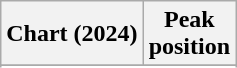<table class="wikitable sortable plainrowheaders" style="text-align:center">
<tr>
<th scope="col">Chart (2024)</th>
<th scope="col">Peak<br>position</th>
</tr>
<tr>
</tr>
<tr>
</tr>
<tr>
</tr>
</table>
